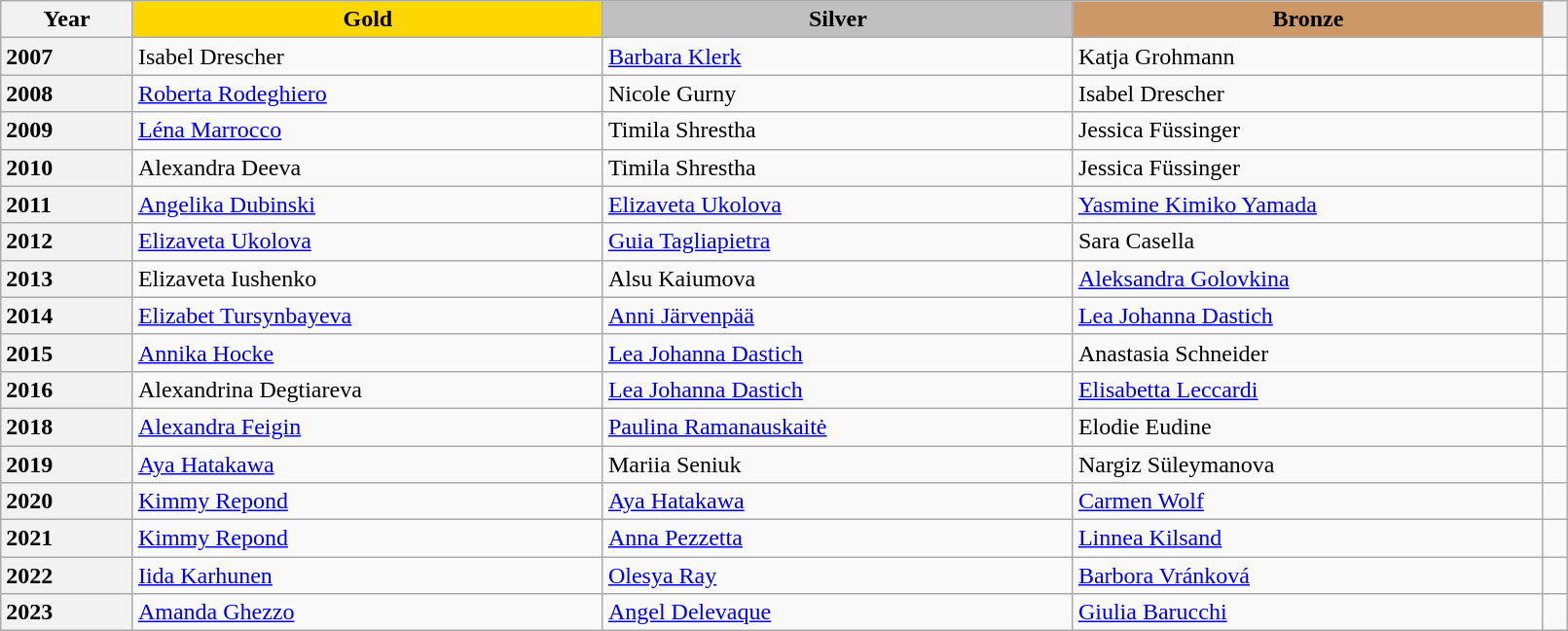<table class="wikitable unsortable" style="text-align:left; width:85%">
<tr>
<th scope="col" style="text-align:center">Year</th>
<td scope="col" style="text-align:center; width:30%; background:gold"><strong>Gold</strong></td>
<td scope="col" style="text-align:center; width:30%; background:silver"><strong>Silver</strong></td>
<td scope="col" style="text-align:center; width:30%; background:#c96"><strong>Bronze</strong></td>
<th scope="col" style="text-align:center"></th>
</tr>
<tr>
<th scope="row" style="text-align:left">2007</th>
<td> Isabel Drescher</td>
<td> <a href='#'>Barbara Klerk</a></td>
<td> Katja Grohmann</td>
<td></td>
</tr>
<tr>
<th scope="row" style="text-align:left">2008</th>
<td> <a href='#'>Roberta Rodeghiero</a></td>
<td> Nicole Gurny</td>
<td> Isabel Drescher</td>
<td></td>
</tr>
<tr>
<th scope="row" style="text-align:left">2009</th>
<td> <a href='#'>Léna Marrocco</a></td>
<td> Timila Shrestha</td>
<td> Jessica Füssinger</td>
<td></td>
</tr>
<tr>
<th scope="row" style="text-align:left">2010</th>
<td> Alexandra Deeva</td>
<td> Timila Shrestha</td>
<td> Jessica Füssinger</td>
<td></td>
</tr>
<tr>
<th scope="row" style="text-align:left">2011</th>
<td> <a href='#'>Angelika Dubinski</a></td>
<td> <a href='#'>Elizaveta Ukolova</a></td>
<td> <a href='#'>Yasmine Kimiko Yamada</a></td>
<td></td>
</tr>
<tr>
<th scope="row" style="text-align:left">2012</th>
<td> <a href='#'>Elizaveta Ukolova</a></td>
<td> <a href='#'>Guia Tagliapietra</a></td>
<td> Sara Casella</td>
<td></td>
</tr>
<tr>
<th scope="row" style="text-align:left">2013</th>
<td> Elizaveta Iushenko</td>
<td> Alsu Kaiumova</td>
<td> <a href='#'>Aleksandra Golovkina</a></td>
<td></td>
</tr>
<tr>
<th scope="row" style="text-align:left">2014</th>
<td> <a href='#'>Elizabet Tursynbayeva</a></td>
<td> <a href='#'>Anni Järvenpää</a></td>
<td> <a href='#'>Lea Johanna Dastich</a></td>
<td></td>
</tr>
<tr>
<th scope="row" style="text-align:left">2015</th>
<td> <a href='#'>Annika Hocke</a></td>
<td> <a href='#'>Lea Johanna Dastich</a></td>
<td> Anastasia Schneider</td>
<td></td>
</tr>
<tr>
<th scope="row" style="text-align:left">2016</th>
<td> Alexandrina Degtiareva</td>
<td> <a href='#'>Lea Johanna Dastich</a></td>
<td> <a href='#'>Elisabetta Leccardi</a></td>
<td></td>
</tr>
<tr>
<th scope="row" style="text-align:left">2018</th>
<td> <a href='#'>Alexandra Feigin</a></td>
<td> <a href='#'>Paulina Ramanauskaitė</a></td>
<td> Elodie Eudine</td>
<td></td>
</tr>
<tr>
<th scope="row" style="text-align:left">2019</th>
<td> <a href='#'>Aya Hatakawa</a></td>
<td> Mariia Seniuk</td>
<td> Nargiz Süleymanova</td>
<td></td>
</tr>
<tr>
<th scope="row" style="text-align:left">2020</th>
<td> <a href='#'>Kimmy Repond</a></td>
<td> <a href='#'>Aya Hatakawa</a></td>
<td> <a href='#'>Carmen Wolf</a></td>
<td></td>
</tr>
<tr>
<th scope="row" style="text-align:left">2021</th>
<td> <a href='#'>Kimmy Repond</a></td>
<td> <a href='#'>Anna Pezzetta</a></td>
<td> <a href='#'>Linnea Kilsand</a></td>
<td></td>
</tr>
<tr>
<th scope="row" style="text-align:left">2022</th>
<td> <a href='#'>Iida Karhunen</a></td>
<td> <a href='#'>Olesya Ray</a></td>
<td> <a href='#'>Barbora Vránková</a></td>
<td></td>
</tr>
<tr>
<th scope="row" style="text-align:left">2023</th>
<td> <a href='#'>Amanda Ghezzo</a></td>
<td> <a href='#'>Angel Delevaque</a></td>
<td> <a href='#'>Giulia Barucchi</a></td>
<td></td>
</tr>
</table>
